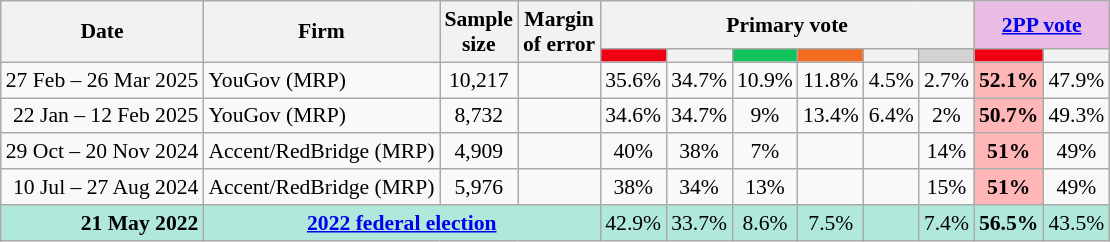<table class="nowrap wikitable tpl-blanktable" style=text-align:center;font-size:90%>
<tr>
<th rowspan=2>Date</th>
<th rowspan=2>Firm</th>
<th rowspan=2>Sample<br>size</th>
<th rowspan=2>Margin<br>of error</th>
<th colspan=6>Primary vote</th>
<th colspan=2 class=unsortable style=background:#ebbce3><a href='#'>2PP vote</a></th>
</tr>
<tr>
<th class="unsortable" style="background:#F00011"></th>
<th class="unsortable" style=background:></th>
<th class=unsortable style=background:#10C25B></th>
<th class=unsortable style=background:#f36c21></th>
<th class=unsortable style=background:></th>
<th class=unsortable style=background:lightgray></th>
<th class="unsortable" style="background:#F00011"></th>
<th class="unsortable" style=background:></th>
</tr>
<tr>
<td align=right>27 Feb – 26 Mar 2025</td>
<td align=left>YouGov (MRP)</td>
<td>10,217</td>
<td></td>
<td>35.6%</td>
<td>34.7%</td>
<td>10.9%</td>
<td>11.8%</td>
<td>4.5%</td>
<td>2.7%</td>
<th style=background:#FFB6B6>52.1%</th>
<td>47.9%</td>
</tr>
<tr>
<td align=right>22 Jan – 12 Feb 2025</td>
<td align=left>YouGov (MRP)</td>
<td>8,732</td>
<td></td>
<td>34.6%</td>
<td>34.7%</td>
<td>9%</td>
<td>13.4%</td>
<td>6.4%</td>
<td>2%</td>
<th style=background:#FFB6B6>50.7%</th>
<td>49.3%</td>
</tr>
<tr>
<td align=right>29 Oct – 20 Nov 2024</td>
<td align=left>Accent/RedBridge (MRP)</td>
<td>4,909</td>
<td></td>
<td>40%</td>
<td>38%</td>
<td>7%</td>
<td></td>
<td></td>
<td>14%</td>
<th style=background:#FFB6B6><strong>51%</strong></th>
<td>49%</td>
</tr>
<tr>
<td align=right>10 Jul – 27 Aug 2024</td>
<td align=left>Accent/RedBridge (MRP)</td>
<td>5,976</td>
<td></td>
<td>38%</td>
<td>34%</td>
<td>13%</td>
<td></td>
<td></td>
<td>15%</td>
<th style=background:#FFB6B6>51%</th>
<td>49%</td>
</tr>
<tr style="background:#b0e9db">
<td style="text-align:right" data-sort-value="21-May-2022"><strong>21 May 2022</strong></td>
<td colspan="3" style="text-align:center"><strong><a href='#'>2022 federal election</a></strong></td>
<td>42.9%</td>
<td>33.7%</td>
<td>8.6%</td>
<td>7.5%</td>
<td></td>
<td>7.4%</td>
<td><strong>56.5%</strong></td>
<td>43.5%</td>
</tr>
</table>
